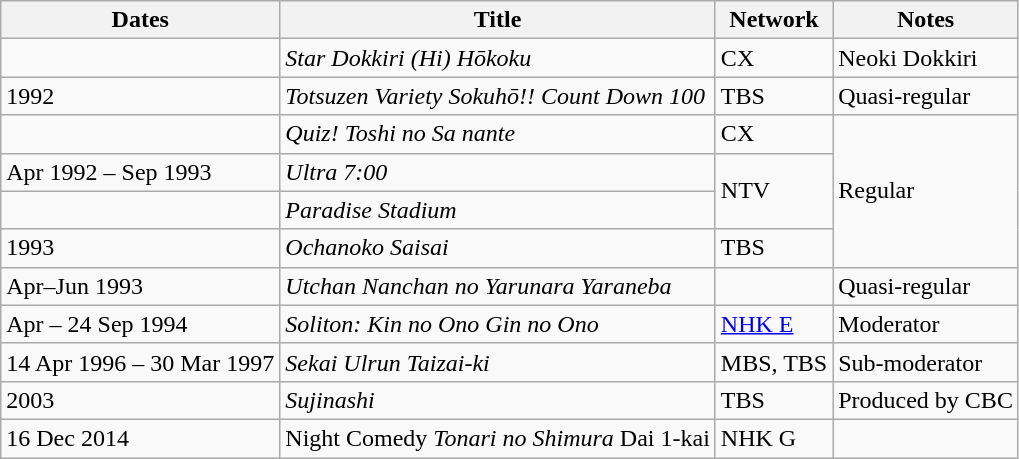<table class="wikitable">
<tr>
<th>Dates</th>
<th>Title</th>
<th>Network</th>
<th>Notes</th>
</tr>
<tr>
<td></td>
<td><em>Star Dokkiri (Hi) Hōkoku</em></td>
<td>CX</td>
<td>Neoki Dokkiri</td>
</tr>
<tr>
<td>1992</td>
<td><em>Totsuzen Variety Sokuhō!! Count Down 100</em></td>
<td>TBS</td>
<td>Quasi-regular</td>
</tr>
<tr>
<td></td>
<td><em>Quiz! Toshi no Sa nante</em></td>
<td>CX</td>
<td rowspan="4">Regular</td>
</tr>
<tr>
<td>Apr 1992 – Sep 1993</td>
<td><em>Ultra 7:00</em></td>
<td rowspan="2">NTV</td>
</tr>
<tr>
<td></td>
<td><em>Paradise Stadium</em></td>
</tr>
<tr>
<td>1993</td>
<td><em>Ochanoko Saisai</em></td>
<td>TBS</td>
</tr>
<tr>
<td>Apr–Jun 1993</td>
<td><em>Utchan Nanchan no Yarunara Yaraneba</em></td>
<td></td>
<td>Quasi-regular</td>
</tr>
<tr>
<td>Apr – 24 Sep 1994</td>
<td><em>Soliton: Kin no Ono Gin no Ono</em></td>
<td><a href='#'>NHK E</a></td>
<td>Moderator</td>
</tr>
<tr>
<td>14 Apr 1996 – 30 Mar 1997</td>
<td><em>Sekai Ulrun Taizai-ki</em></td>
<td>MBS, TBS</td>
<td>Sub-moderator</td>
</tr>
<tr>
<td>2003</td>
<td><em>Sujinashi</em></td>
<td>TBS</td>
<td>Produced by CBC</td>
</tr>
<tr>
<td>16 Dec 2014</td>
<td>Night Comedy <em>Tonari no Shimura</em> Dai 1-kai</td>
<td>NHK G</td>
<td></td>
</tr>
</table>
